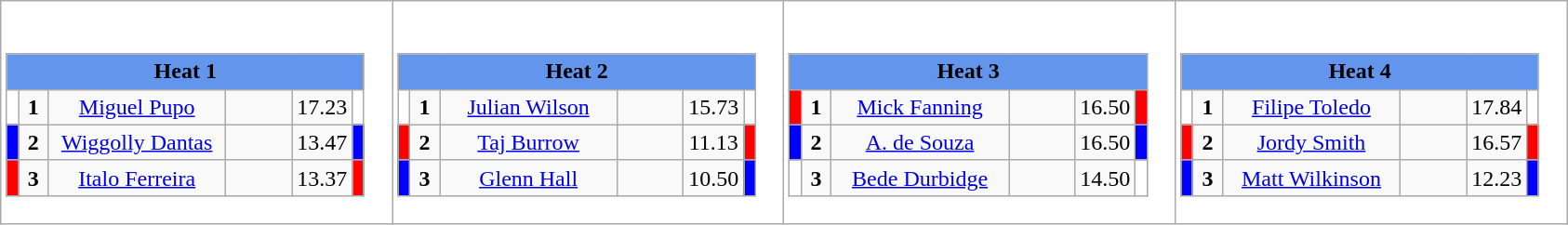<table class="wikitable" style="background:#fff;">
<tr>
<td><div><br><table class="wikitable">
<tr>
<td colspan="6"  style="text-align:center; background:#6495ed;"><strong>Heat 1</strong></td>
</tr>
<tr>
<td style="width:01px; background:#fff;"></td>
<td style="width:14px; text-align:center;"><strong>1</strong></td>
<td style="width:120px; text-align:center;"><a href='#'>Miguel Pupo</a></td>
<td style="width:40px; text-align:center;"></td>
<td style="width:20px; text-align:center;">17.23</td>
<td style="width:01px; background:#fff;"></td>
</tr>
<tr>
<td style="width:01px; background:#00f;"></td>
<td style="width:14px; text-align:center;"><strong>2</strong></td>
<td style="width:120px; text-align:center;"><a href='#'>Wiggolly Dantas</a></td>
<td style="width:40px; text-align:center;"></td>
<td style="width:20px; text-align:center;">13.47</td>
<td style="width:01px; background:#00f;"></td>
</tr>
<tr>
<td style="width:01px; background:#f00;"></td>
<td style="width:14px; text-align:center;"><strong>3</strong></td>
<td style="width:120px; text-align:center;"><a href='#'>Italo Ferreira</a></td>
<td style="width:40px; text-align:center;"></td>
<td style="width:20px; text-align:center;">13.37</td>
<td style="width:01px; background:#f00;"></td>
</tr>
</table>
</div></td>
<td><div><br><table class="wikitable">
<tr>
<td colspan="6"  style="text-align:center; background:#6495ed;"><strong>Heat 2</strong></td>
</tr>
<tr>
<td style="width:01px; background:#fff;"></td>
<td style="width:14px; text-align:center;"><strong>1</strong></td>
<td style="width:120px; text-align:center;"><a href='#'>Julian Wilson</a></td>
<td style="width:40px; text-align:center;"></td>
<td style="width:20px; text-align:center;">15.73</td>
<td style="width:01px; background:#fff;"></td>
</tr>
<tr>
<td style="width:01px; background:#f00;"></td>
<td style="width:14px; text-align:center;"><strong>2</strong></td>
<td style="width:120px; text-align:center;"><a href='#'>Taj Burrow</a></td>
<td style="width:40px; text-align:center;"></td>
<td style="width:20px; text-align:center;">11.13</td>
<td style="width:01px; background:#f00;"></td>
</tr>
<tr>
<td style="width:01px; background:#00f;"></td>
<td style="width:14px; text-align:center;"><strong>3</strong></td>
<td style="width:120px; text-align:center;"><a href='#'>Glenn Hall</a></td>
<td style="width:40px; text-align:center;"></td>
<td style="width:20px; text-align:center;">10.50</td>
<td style="width:01px; background:#00f;"></td>
</tr>
</table>
</div></td>
<td><div><br><table class="wikitable">
<tr>
<td colspan="6"  style="text-align:center; background:#6495ed;"><strong>Heat 3</strong></td>
</tr>
<tr>
<td style="width:01px; background:#f00;"></td>
<td style="width:14px; text-align:center;"><strong>1</strong></td>
<td style="width:120px; text-align:center;"><a href='#'>Mick Fanning</a></td>
<td style="width:40px; text-align:center;"></td>
<td style="width:20px; text-align:center;">16.50</td>
<td style="width:01px; background:#f00;"></td>
</tr>
<tr>
<td style="width:01px; background:#00f;"></td>
<td style="width:14px; text-align:center;"><strong>2</strong></td>
<td style="width:120px; text-align:center;"><a href='#'>A. de Souza</a></td>
<td style="width:40px; text-align:center;"></td>
<td style="width:20px; text-align:center;">16.50</td>
<td style="width:01px; background:#00f;"></td>
</tr>
<tr>
<td style="width:01px; background:#fff;"></td>
<td style="width:14px; text-align:center;"><strong>3</strong></td>
<td style="width:120px; text-align:center;"><a href='#'>Bede Durbidge</a></td>
<td style="width:40px; text-align:center;"></td>
<td style="width:20px; text-align:center;">14.50</td>
<td style="width:01px; background:#fff;"></td>
</tr>
</table>
</div></td>
<td><div><br><table class="wikitable">
<tr>
<td colspan="6"  style="text-align:center; background:#6495ed;"><strong>Heat 4</strong></td>
</tr>
<tr>
<td style="width:01px; background:#fff;"></td>
<td style="width:14px; text-align:center;"><strong>1</strong></td>
<td style="width:120px; text-align:center;"><a href='#'>Filipe Toledo</a></td>
<td style="width:40px; text-align:center;"></td>
<td style="width:20px; text-align:center;">17.84</td>
<td style="width:01px; background:#fff;"></td>
</tr>
<tr>
<td style="width:01px; background:#f00;"></td>
<td style="width:14px; text-align:center;"><strong>2</strong></td>
<td style="width:120px; text-align:center;"><a href='#'>Jordy Smith</a></td>
<td style="width:40px; text-align:center;"></td>
<td style="width:20px; text-align:center;">16.57</td>
<td style="width:01px; background:#f00;"></td>
</tr>
<tr>
<td style="width:01px; background:#00f;"></td>
<td style="width:14px; text-align:center;"><strong>3</strong></td>
<td style="width:120px; text-align:center;"><a href='#'>Matt Wilkinson</a></td>
<td style="width:40px; text-align:center;"></td>
<td style="width:20px; text-align:center;">12.23</td>
<td style="width:01px; background:#00f;"></td>
</tr>
</table>
</div></td>
</tr>
</table>
